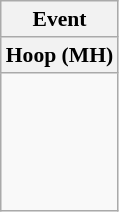<table class="wikitable" style="font-size: 90%;float:left;margin-right:1em">
<tr style="text-align: center;">
<th>Event</th>
</tr>
<tr style="text-align: center;">
<th>Hoop (MH)</th>
</tr>
<tr>
<td style=text-align:left><br><br><br><br><br></td>
</tr>
</table>
